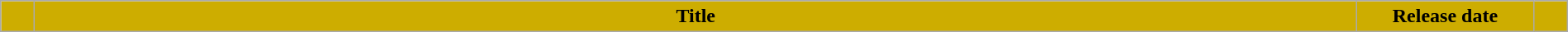<table class=wikitable style="width:100%; background:#FFFFFF">
<tr>
<th style="background:#CDAD00; width:20px"></th>
<th style="background:#CDAD00;">Title</th>
<th style="background:#CDAD00; width:135px">Release date</th>
<th style="background:#CDAD00; width:20px"><br>





</th>
</tr>
</table>
